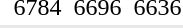<table>
<tr>
<td></td>
<td></td>
<td>6784</td>
<td></td>
<td>6696</td>
<td></td>
<td>6636</td>
</tr>
<tr style="background:#e8e8e8;">
<td colspan=7></td>
</tr>
</table>
